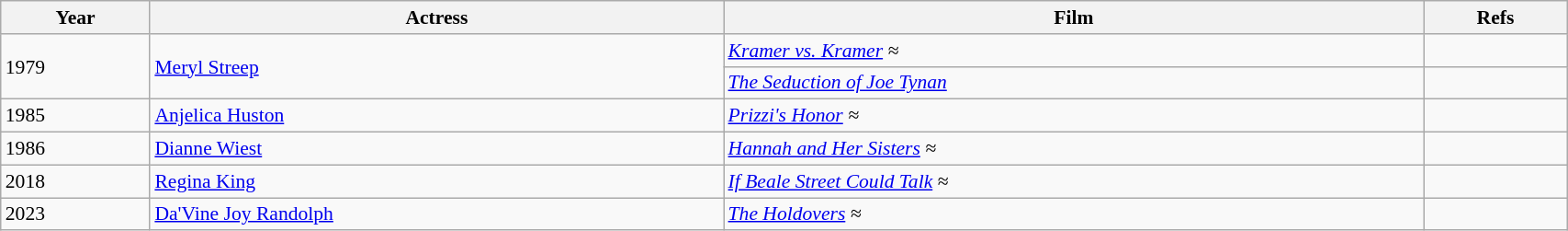<table class="wikitable sortable" style="width:90%; font-size:90%; white-space:nowrap;">
<tr>
<th>Year</th>
<th>Actress</th>
<th>Film</th>
<th>Refs</th>
</tr>
<tr>
<td rowspan="2">1979</td>
<td rowspan="2"><a href='#'>Meryl Streep</a></td>
<td><em><a href='#'>Kramer vs. Kramer</a> ≈</em></td>
<td></td>
</tr>
<tr>
<td><em><a href='#'>The Seduction of Joe Tynan</a></em></td>
<td></td>
</tr>
<tr>
<td>1985</td>
<td><a href='#'>Anjelica Huston</a></td>
<td><em><a href='#'>Prizzi's Honor</a> ≈</em></td>
<td></td>
</tr>
<tr>
<td>1986</td>
<td><a href='#'>Dianne Wiest</a></td>
<td><em><a href='#'>Hannah and Her Sisters</a> ≈</em></td>
<td></td>
</tr>
<tr>
<td>2018</td>
<td><a href='#'>Regina King</a></td>
<td><em><a href='#'>If Beale Street Could Talk</a> ≈</em></td>
<td></td>
</tr>
<tr>
<td>2023</td>
<td><a href='#'>Da'Vine Joy Randolph</a></td>
<td><em><a href='#'>The Holdovers</a> ≈</em></td>
<td></td>
</tr>
</table>
